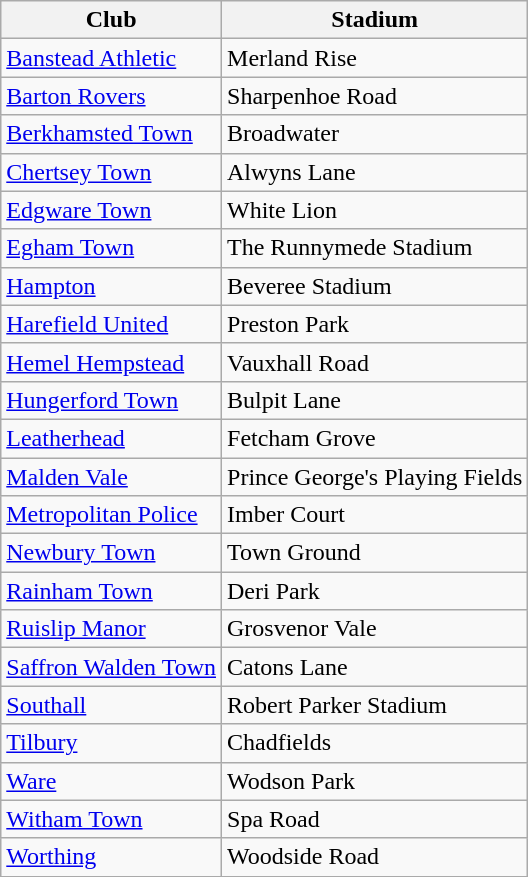<table class="wikitable sortable">
<tr>
<th>Club</th>
<th>Stadium</th>
</tr>
<tr>
<td><a href='#'>Banstead Athletic</a></td>
<td>Merland Rise</td>
</tr>
<tr>
<td><a href='#'>Barton Rovers</a></td>
<td>Sharpenhoe Road</td>
</tr>
<tr>
<td><a href='#'>Berkhamsted Town</a></td>
<td>Broadwater</td>
</tr>
<tr>
<td><a href='#'>Chertsey Town</a></td>
<td>Alwyns Lane</td>
</tr>
<tr>
<td><a href='#'>Edgware Town</a></td>
<td>White Lion</td>
</tr>
<tr>
<td><a href='#'>Egham Town</a></td>
<td>The Runnymede Stadium</td>
</tr>
<tr>
<td><a href='#'>Hampton</a></td>
<td>Beveree Stadium</td>
</tr>
<tr>
<td><a href='#'>Harefield United</a></td>
<td>Preston Park</td>
</tr>
<tr>
<td><a href='#'>Hemel Hempstead</a></td>
<td>Vauxhall Road</td>
</tr>
<tr>
<td><a href='#'>Hungerford Town</a></td>
<td>Bulpit Lane</td>
</tr>
<tr>
<td><a href='#'>Leatherhead</a></td>
<td>Fetcham Grove</td>
</tr>
<tr>
<td><a href='#'>Malden Vale</a></td>
<td>Prince George's Playing Fields</td>
</tr>
<tr>
<td><a href='#'>Metropolitan Police</a></td>
<td>Imber Court</td>
</tr>
<tr>
<td><a href='#'>Newbury Town</a></td>
<td>Town Ground</td>
</tr>
<tr>
<td><a href='#'>Rainham Town</a></td>
<td>Deri Park</td>
</tr>
<tr>
<td><a href='#'>Ruislip Manor</a></td>
<td>Grosvenor Vale</td>
</tr>
<tr>
<td><a href='#'>Saffron Walden Town</a></td>
<td>Catons Lane</td>
</tr>
<tr>
<td><a href='#'>Southall</a></td>
<td>Robert Parker Stadium</td>
</tr>
<tr>
<td><a href='#'>Tilbury</a></td>
<td>Chadfields</td>
</tr>
<tr>
<td><a href='#'>Ware</a></td>
<td>Wodson Park</td>
</tr>
<tr>
<td><a href='#'>Witham Town</a></td>
<td>Spa Road</td>
</tr>
<tr>
<td><a href='#'>Worthing</a></td>
<td>Woodside Road</td>
</tr>
</table>
